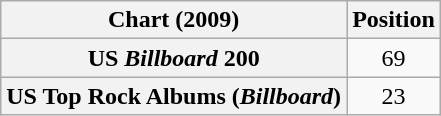<table class="wikitable sortable plainrowheaders" style="text-align:center">
<tr>
<th scope="col">Chart (2009)</th>
<th scope="col">Position</th>
</tr>
<tr>
<th scope="row">US <em>Billboard</em> 200</th>
<td>69</td>
</tr>
<tr>
<th scope="row">US Top Rock Albums (<em>Billboard</em>)</th>
<td>23</td>
</tr>
</table>
